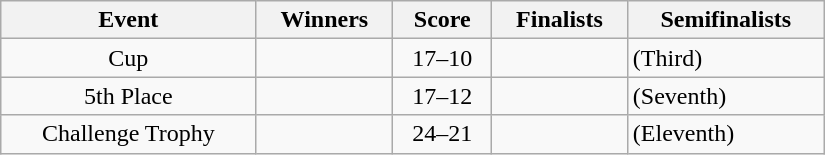<table class="wikitable" width=550 style="text-align: center">
<tr>
<th>Event</th>
<th>Winners</th>
<th>Score</th>
<th>Finalists</th>
<th>Semifinalists</th>
</tr>
<tr>
<td>Cup</td>
<td align=left></td>
<td>17–10</td>
<td align=left></td>
<td align=left> (Third)<br> </td>
</tr>
<tr>
<td>5th Place</td>
<td align=left></td>
<td>17–12</td>
<td align=left></td>
<td align=left> (Seventh)<br></td>
</tr>
<tr>
<td>Challenge Trophy</td>
<td align=left></td>
<td>24–21</td>
<td align=left></td>
<td align=left> (Eleventh)<br></td>
</tr>
</table>
